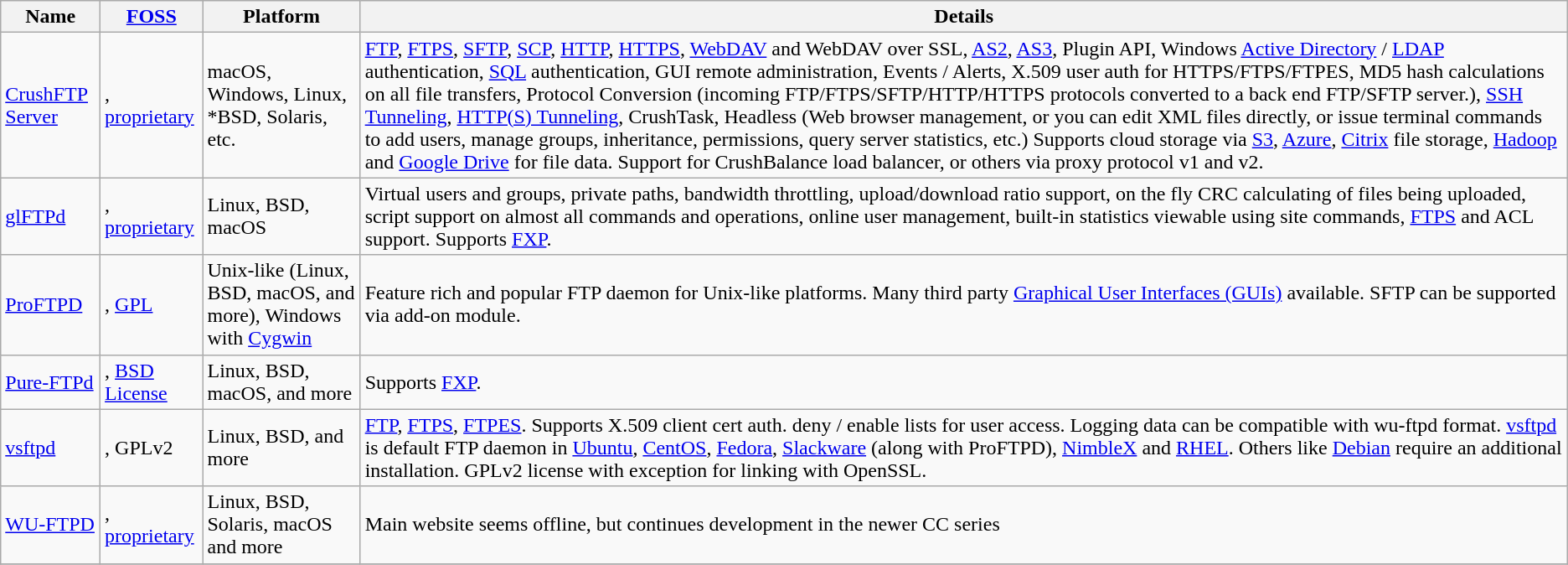<table class="sortable wikitable">
<tr>
<th>Name</th>
<th><a href='#'>FOSS</a></th>
<th>Platform</th>
<th>Details</th>
</tr>
<tr>
<td><a href='#'>CrushFTP Server</a></td>
<td>, <a href='#'>proprietary</a></td>
<td>macOS, Windows, Linux, *BSD, Solaris, etc.</td>
<td><a href='#'>FTP</a>, <a href='#'>FTPS</a>, <a href='#'>SFTP</a>, <a href='#'>SCP</a>, <a href='#'>HTTP</a>, <a href='#'>HTTPS</a>, <a href='#'>WebDAV</a> and WebDAV over SSL, <a href='#'>AS2</a>, <a href='#'>AS3</a>, Plugin API, Windows <a href='#'>Active Directory</a> / <a href='#'>LDAP</a> authentication, <a href='#'>SQL</a> authentication, GUI remote administration, Events / Alerts, X.509 user auth for HTTPS/FTPS/FTPES, MD5 hash calculations on all file transfers, Protocol Conversion (incoming FTP/FTPS/SFTP/HTTP/HTTPS protocols converted to a back end FTP/SFTP server.), <a href='#'>SSH Tunneling</a>, <a href='#'>HTTP(S) Tunneling</a>, CrushTask, Headless (Web browser management, or you can edit XML files directly, or issue terminal commands to add users, manage groups, inheritance, permissions, query server statistics, etc.) Supports cloud storage via <a href='#'>S3</a>, <a href='#'>Azure</a>, <a href='#'>Citrix</a> file storage, <a href='#'>Hadoop</a> and <a href='#'>Google Drive</a> for file data.  Support for CrushBalance load balancer, or others via proxy protocol v1 and v2.</td>
</tr>
<tr>
<td><a href='#'>glFTPd</a></td>
<td>, <a href='#'>proprietary</a></td>
<td>Linux, BSD, macOS</td>
<td>Virtual users and groups, private paths, bandwidth throttling, upload/download ratio support, on the fly CRC calculating of files being uploaded, script support on almost all commands and operations, online user management, built-in statistics viewable using site commands, <a href='#'>FTPS</a> and ACL support. Supports <a href='#'>FXP</a>.</td>
</tr>
<tr>
<td><a href='#'>ProFTPD</a></td>
<td>, <a href='#'>GPL</a></td>
<td>Unix-like (Linux, BSD, macOS, and more), Windows with <a href='#'>Cygwin</a></td>
<td>Feature rich and popular FTP daemon for Unix-like platforms. Many third party <a href='#'>Graphical User Interfaces (GUIs)</a> available. SFTP can be supported via add-on module.</td>
</tr>
<tr>
<td><a href='#'>Pure-FTPd</a></td>
<td>, <a href='#'>BSD License</a></td>
<td>Linux, BSD, macOS, and more</td>
<td>Supports <a href='#'>FXP</a>.</td>
</tr>
<tr>
<td><a href='#'>vsftpd</a></td>
<td>, GPLv2</td>
<td>Linux, BSD, and more</td>
<td><a href='#'>FTP</a>, <a href='#'>FTPS</a>, <a href='#'>FTPES</a>. Supports X.509 client cert auth. deny / enable lists for user access. Logging data can be compatible with wu-ftpd format. <a href='#'>vsftpd</a> is default FTP daemon in <a href='#'>Ubuntu</a>, <a href='#'>CentOS</a>, <a href='#'>Fedora</a>, <a href='#'>Slackware</a> (along with ProFTPD), <a href='#'>NimbleX</a> and <a href='#'>RHEL</a>. Others like <a href='#'>Debian</a> require an additional installation. GPLv2 license with exception for linking with OpenSSL.</td>
</tr>
<tr>
<td><a href='#'>WU-FTPD</a></td>
<td>, <a href='#'>proprietary</a></td>
<td>Linux, BSD, Solaris, macOS and more</td>
<td>Main website seems offline, but continues development in the newer CC series</td>
</tr>
<tr>
</tr>
</table>
